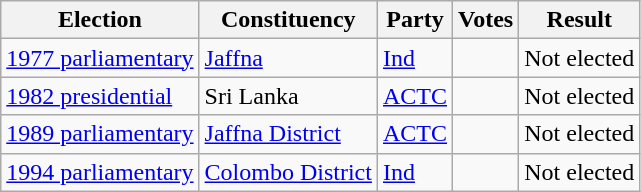<table class="wikitable" style="text-align:left;">
<tr>
<th scope=col>Election</th>
<th scope=col>Constituency</th>
<th scope=col>Party</th>
<th scope=col>Votes</th>
<th scope=col>Result</th>
</tr>
<tr>
<td><a href='#'>1977 parliamentary</a></td>
<td><a href='#'>Jaffna</a></td>
<td><a href='#'>Ind</a></td>
<td align=right></td>
<td>Not elected</td>
</tr>
<tr>
<td><a href='#'>1982 presidential</a></td>
<td>Sri Lanka</td>
<td><a href='#'>ACTC</a></td>
<td align=right></td>
<td>Not elected</td>
</tr>
<tr>
<td><a href='#'>1989 parliamentary</a></td>
<td><a href='#'>Jaffna District</a></td>
<td><a href='#'>ACTC</a></td>
<td align=right></td>
<td>Not elected</td>
</tr>
<tr>
<td><a href='#'>1994 parliamentary</a></td>
<td><a href='#'>Colombo District</a></td>
<td><a href='#'>Ind</a></td>
<td></td>
<td>Not elected</td>
</tr>
</table>
